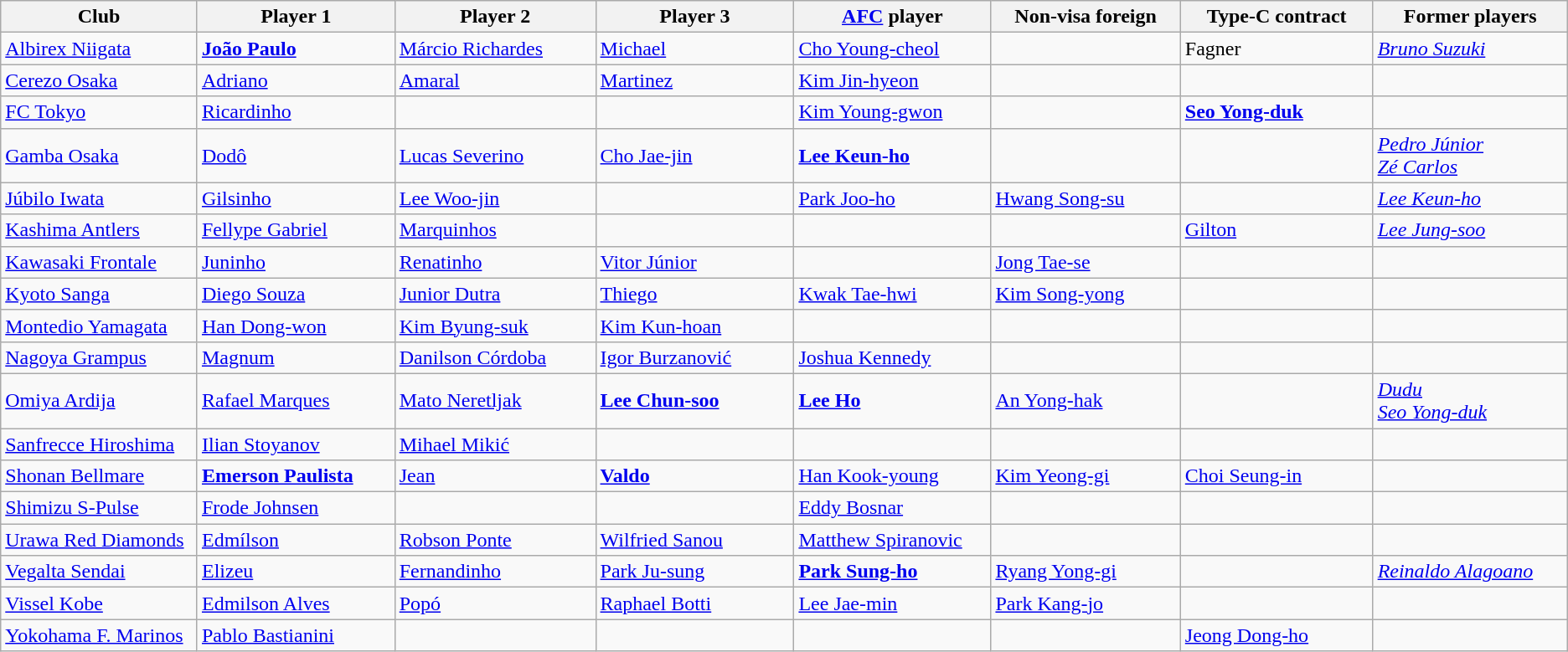<table class="wikitable">
<tr>
<th width ="180">Club</th>
<th width ="180">Player 1</th>
<th width ="180">Player 2</th>
<th width ="180">Player 3</th>
<th width ="180"><a href='#'>AFC</a> player</th>
<th width ="180">Non-visa foreign</th>
<th width ="180">Type-C contract</th>
<th width ="180">Former players</th>
</tr>
<tr>
<td><a href='#'>Albirex Niigata</a></td>
<td> <strong><a href='#'>João Paulo</a></strong></td>
<td> <a href='#'>Márcio Richardes</a></td>
<td> <a href='#'>Michael</a></td>
<td> <a href='#'>Cho Young-cheol</a></td>
<td></td>
<td> Fagner</td>
<td> <em><a href='#'>Bruno Suzuki</a></em></td>
</tr>
<tr>
<td><a href='#'>Cerezo Osaka</a></td>
<td> <a href='#'>Adriano</a></td>
<td> <a href='#'>Amaral</a></td>
<td> <a href='#'>Martinez</a></td>
<td> <a href='#'>Kim Jin-hyeon</a></td>
<td></td>
<td></td>
<td></td>
</tr>
<tr>
<td><a href='#'>FC Tokyo</a></td>
<td> <a href='#'>Ricardinho</a></td>
<td></td>
<td></td>
<td> <a href='#'>Kim Young-gwon</a></td>
<td></td>
<td> <strong><a href='#'>Seo Yong-duk</a></strong></td>
<td></td>
</tr>
<tr>
<td><a href='#'>Gamba Osaka</a></td>
<td> <a href='#'>Dodô</a></td>
<td> <a href='#'>Lucas Severino</a></td>
<td> <a href='#'>Cho Jae-jin</a></td>
<td> <strong><a href='#'>Lee Keun-ho</a></strong></td>
<td></td>
<td></td>
<td> <em><a href='#'>Pedro Júnior</a></em> <br>  <em><a href='#'>Zé Carlos</a></em></td>
</tr>
<tr>
<td><a href='#'>Júbilo Iwata</a></td>
<td> <a href='#'>Gilsinho</a></td>
<td> <a href='#'>Lee Woo-jin</a></td>
<td></td>
<td> <a href='#'>Park Joo-ho</a></td>
<td> <a href='#'>Hwang Song-su</a></td>
<td></td>
<td> <em><a href='#'>Lee Keun-ho</a></em></td>
</tr>
<tr>
<td><a href='#'>Kashima Antlers</a></td>
<td> <a href='#'>Fellype Gabriel</a></td>
<td> <a href='#'>Marquinhos</a></td>
<td></td>
<td></td>
<td></td>
<td> <a href='#'>Gilton</a></td>
<td> <em><a href='#'>Lee Jung-soo</a></em></td>
</tr>
<tr>
<td><a href='#'>Kawasaki Frontale</a></td>
<td> <a href='#'>Juninho</a></td>
<td> <a href='#'>Renatinho</a></td>
<td> <a href='#'>Vitor Júnior</a></td>
<td></td>
<td> <a href='#'>Jong Tae-se</a></td>
<td></td>
<td></td>
</tr>
<tr>
<td><a href='#'>Kyoto Sanga</a></td>
<td> <a href='#'>Diego Souza</a></td>
<td> <a href='#'>Junior Dutra</a></td>
<td> <a href='#'>Thiego</a></td>
<td> <a href='#'>Kwak Tae-hwi</a></td>
<td> <a href='#'>Kim Song-yong</a></td>
<td></td>
<td></td>
</tr>
<tr>
<td><a href='#'>Montedio Yamagata</a></td>
<td> <a href='#'>Han Dong-won</a></td>
<td> <a href='#'>Kim Byung-suk</a></td>
<td> <a href='#'>Kim Kun-hoan</a></td>
<td></td>
<td></td>
<td></td>
<td></td>
</tr>
<tr>
<td><a href='#'>Nagoya Grampus</a></td>
<td> <a href='#'>Magnum</a></td>
<td> <a href='#'>Danilson Córdoba</a></td>
<td> <a href='#'>Igor Burzanović</a></td>
<td> <a href='#'>Joshua Kennedy</a></td>
<td></td>
<td></td>
<td></td>
</tr>
<tr>
<td><a href='#'>Omiya Ardija</a></td>
<td> <a href='#'>Rafael Marques</a></td>
<td> <a href='#'>Mato Neretljak</a></td>
<td> <strong><a href='#'>Lee Chun-soo</a></strong></td>
<td> <strong><a href='#'>Lee Ho</a></strong></td>
<td> <a href='#'>An Yong-hak</a></td>
<td></td>
<td> <em><a href='#'>Dudu</a></em> <br>  <em><a href='#'>Seo Yong-duk</a></em></td>
</tr>
<tr>
<td><a href='#'>Sanfrecce Hiroshima</a></td>
<td> <a href='#'>Ilian Stoyanov</a></td>
<td> <a href='#'>Mihael Mikić</a></td>
<td></td>
<td></td>
<td></td>
<td></td>
<td></td>
</tr>
<tr>
<td><a href='#'>Shonan Bellmare</a></td>
<td> <strong><a href='#'>Emerson Paulista</a></strong></td>
<td> <a href='#'>Jean</a></td>
<td> <strong><a href='#'>Valdo</a></strong></td>
<td> <a href='#'>Han Kook-young</a></td>
<td> <a href='#'>Kim Yeong-gi</a></td>
<td> <a href='#'>Choi Seung-in</a></td>
<td></td>
</tr>
<tr>
<td><a href='#'>Shimizu S-Pulse</a></td>
<td> <a href='#'>Frode Johnsen</a></td>
<td></td>
<td></td>
<td> <a href='#'>Eddy Bosnar</a></td>
<td></td>
<td></td>
<td></td>
</tr>
<tr>
<td><a href='#'>Urawa Red Diamonds</a></td>
<td> <a href='#'>Edmílson</a></td>
<td> <a href='#'>Robson Ponte</a></td>
<td> <a href='#'>Wilfried Sanou</a></td>
<td> <a href='#'>Matthew Spiranovic</a></td>
<td></td>
<td></td>
<td></td>
</tr>
<tr>
<td><a href='#'>Vegalta Sendai</a></td>
<td> <a href='#'>Elizeu</a></td>
<td> <a href='#'>Fernandinho</a></td>
<td> <a href='#'>Park Ju-sung</a></td>
<td> <strong><a href='#'>Park Sung-ho</a></strong></td>
<td> <a href='#'>Ryang Yong-gi</a></td>
<td></td>
<td> <em><a href='#'>Reinaldo Alagoano</a></em></td>
</tr>
<tr>
<td><a href='#'>Vissel Kobe</a></td>
<td> <a href='#'>Edmilson Alves</a></td>
<td> <a href='#'>Popó</a></td>
<td> <a href='#'>Raphael Botti</a></td>
<td> <a href='#'>Lee Jae-min</a></td>
<td> <a href='#'>Park Kang-jo</a></td>
<td></td>
<td></td>
</tr>
<tr>
<td><a href='#'>Yokohama F. Marinos</a></td>
<td> <a href='#'>Pablo Bastianini</a></td>
<td></td>
<td></td>
<td></td>
<td></td>
<td> <a href='#'>Jeong Dong-ho</a></td>
<td></td>
</tr>
</table>
